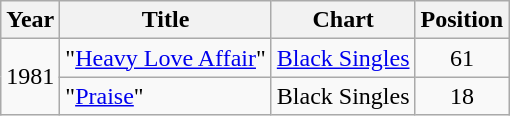<table class="wikitable">
<tr>
<th>Year</th>
<th>Title</th>
<th>Chart</th>
<th>Position</th>
</tr>
<tr>
<td rowspan="2">1981</td>
<td>"<a href='#'>Heavy Love Affair</a>"</td>
<td><a href='#'>Black Singles</a></td>
<td align="center">61</td>
</tr>
<tr>
<td>"<a href='#'>Praise</a>"</td>
<td>Black Singles</td>
<td align="center">18</td>
</tr>
</table>
